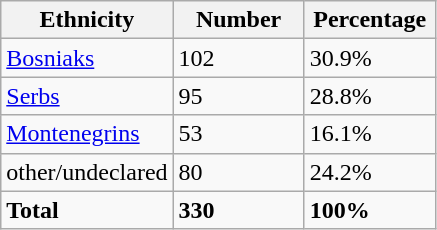<table class="wikitable">
<tr>
<th width="100px">Ethnicity</th>
<th width="80px">Number</th>
<th width="80px">Percentage</th>
</tr>
<tr>
<td><a href='#'>Bosniaks</a></td>
<td>102</td>
<td>30.9%</td>
</tr>
<tr>
<td><a href='#'>Serbs</a></td>
<td>95</td>
<td>28.8%</td>
</tr>
<tr>
<td><a href='#'>Montenegrins</a></td>
<td>53</td>
<td>16.1%</td>
</tr>
<tr>
<td>other/undeclared</td>
<td>80</td>
<td>24.2%</td>
</tr>
<tr>
<td><strong>Total</strong></td>
<td><strong>330</strong></td>
<td><strong>100%</strong></td>
</tr>
</table>
